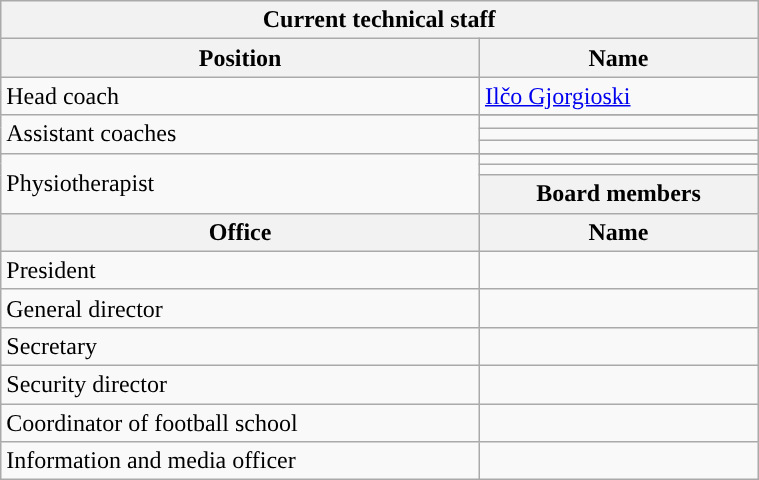<table class="wikitable" width=40% style="text-align:left;font-size:100%;">
<tr>
<th colspan="2">Current technical staff</th>
</tr>
<tr>
<th>Position</th>
<th>Name</th>
</tr>
<tr>
<td>Head coach</td>
<td> <a href='#'>Ilčo Gjorgioski</a></td>
</tr>
<tr>
<td rowspan="4">Assistant coaches</td>
</tr>
<tr>
<td> </td>
</tr>
<tr>
<td> </td>
</tr>
<tr>
<td> </td>
</tr>
<tr>
<td rowspan="4”">Physiotherapist</td>
</tr>
<tr>
<td> </td>
</tr>
<tr>
<td> </td>
</tr>
<tr>
<th colspan="2">Board members</th>
</tr>
<tr>
<th>Office</th>
<th>Name</th>
</tr>
<tr>
<td>President</td>
<td> </td>
</tr>
<tr>
<td>General director</td>
<td> </td>
</tr>
<tr>
<td>Secretary</td>
<td> </td>
</tr>
<tr>
<td>Security director</td>
<td> </td>
</tr>
<tr>
<td>Coordinator of football school</td>
<td> </td>
</tr>
<tr>
<td>Information and media officer</td>
<td> </td>
</tr>
</table>
